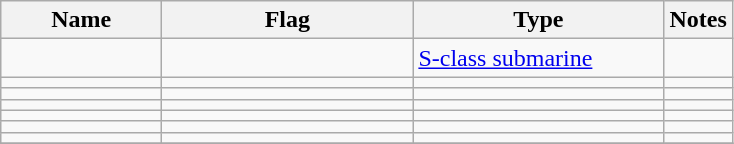<table class="wikitable sortable">
<tr>
<th scope="col" width="100px">Name</th>
<th scope="col" width="160px">Flag</th>
<th scope="col" width="160px">Type</th>
<th>Notes</th>
</tr>
<tr>
<td></td>
<td></td>
<td><a href='#'>S-class submarine</a></td>
<td></td>
</tr>
<tr>
<td></td>
<td></td>
<td></td>
<td></td>
</tr>
<tr>
<td></td>
<td></td>
<td></td>
<td></td>
</tr>
<tr>
<td></td>
<td></td>
<td></td>
<td></td>
</tr>
<tr>
<td></td>
<td></td>
<td></td>
<td></td>
</tr>
<tr>
<td></td>
<td></td>
<td></td>
<td></td>
</tr>
<tr>
<td></td>
<td></td>
<td></td>
<td></td>
</tr>
<tr>
</tr>
</table>
